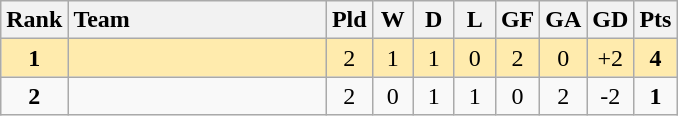<table class="wikitable" style="text-align: center;">
<tr>
<th width=30>Rank</th>
<th width=165 style="text-align:left;">Team</th>
<th width=20>Pld</th>
<th width=20>W</th>
<th width=20>D</th>
<th width=20>L</th>
<th width=20>GF</th>
<th width=20>GA</th>
<th width=20>GD</th>
<th width=20>Pts</th>
</tr>
<tr style="background:#ffebad;">
<td><strong>1</strong></td>
<td style="text-align:left;"></td>
<td>2</td>
<td>1</td>
<td>1</td>
<td>0</td>
<td>2</td>
<td>0</td>
<td>+2</td>
<td><strong>4</strong></td>
</tr>
<tr>
<td><strong>2</strong></td>
<td style="text-align:left;"></td>
<td>2</td>
<td>0</td>
<td>1</td>
<td>1</td>
<td>0</td>
<td>2</td>
<td>-2</td>
<td><strong>1</strong></td>
</tr>
</table>
